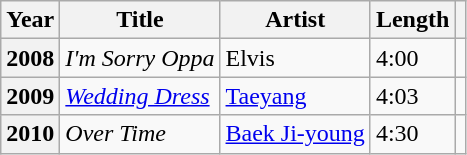<table class="wikitable sortable plainrowheaders">
<tr>
<th>Year</th>
<th>Title</th>
<th>Artist</th>
<th>Length</th>
<th scope="col" class="unsortable"></th>
</tr>
<tr>
<th scope="row">2008</th>
<td><em>I'm Sorry Oppa</em></td>
<td>Elvis</td>
<td>4:00</td>
<td></td>
</tr>
<tr>
<th scope="row">2009</th>
<td><em><a href='#'>Wedding Dress</a></em></td>
<td><a href='#'>Taeyang</a></td>
<td>4:03</td>
<td></td>
</tr>
<tr>
<th scope="row">2010</th>
<td><em>Over Time</em></td>
<td><a href='#'>Baek Ji-young</a></td>
<td>4:30</td>
<td></td>
</tr>
</table>
